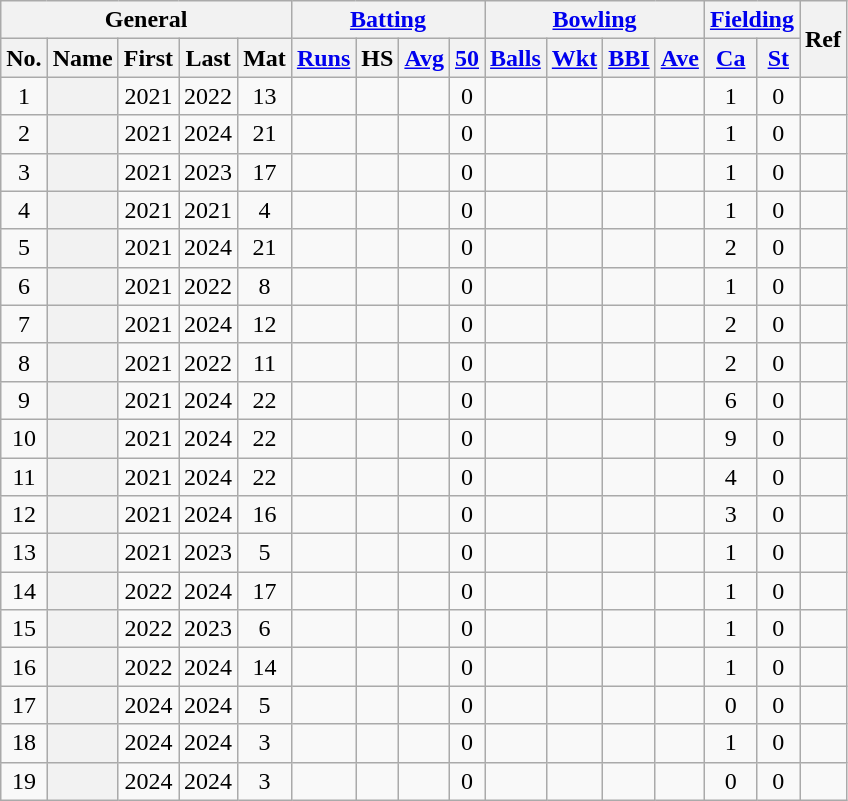<table class="wikitable plainrowheaders sortable">
<tr align="center">
<th scope="col" colspan=5 class="unsortable">General</th>
<th scope="col" colspan=4 class="unsortable"><a href='#'>Batting</a></th>
<th scope="col" colspan=4 class="unsortable"><a href='#'>Bowling</a></th>
<th scope="col" colspan=2 class="unsortable"><a href='#'>Fielding</a></th>
<th scope="col" rowspan=2 class="unsortable">Ref</th>
</tr>
<tr align="center">
<th scope="col">No.</th>
<th scope="col">Name</th>
<th scope="col">First</th>
<th scope="col">Last</th>
<th scope="col">Mat</th>
<th scope="col"><a href='#'>Runs</a></th>
<th scope="col">HS</th>
<th scope="col"><a href='#'>Avg</a></th>
<th scope="col"><a href='#'>50</a></th>
<th scope="col"><a href='#'>Balls</a></th>
<th scope="col"><a href='#'>Wkt</a></th>
<th scope="col"><a href='#'>BBI</a></th>
<th scope="col"><a href='#'>Ave</a></th>
<th scope="col"><a href='#'>Ca</a></th>
<th scope="col"><a href='#'>St</a></th>
</tr>
<tr align="center">
<td>1</td>
<th scope="row" align="left"></th>
<td>2021</td>
<td>2022</td>
<td>13</td>
<td></td>
<td></td>
<td></td>
<td>0</td>
<td></td>
<td></td>
<td></td>
<td></td>
<td>1</td>
<td>0</td>
<td></td>
</tr>
<tr align="center">
<td>2</td>
<th scope="row" align="left"></th>
<td>2021</td>
<td>2024</td>
<td>21</td>
<td></td>
<td></td>
<td></td>
<td>0</td>
<td></td>
<td></td>
<td></td>
<td></td>
<td>1</td>
<td>0</td>
<td></td>
</tr>
<tr align="center">
<td>3</td>
<th scope="row" align="left"></th>
<td>2021</td>
<td>2023</td>
<td>17</td>
<td></td>
<td></td>
<td></td>
<td>0</td>
<td></td>
<td></td>
<td></td>
<td></td>
<td>1</td>
<td>0</td>
<td></td>
</tr>
<tr align="center">
<td>4</td>
<th scope="row" align="left"></th>
<td>2021</td>
<td>2021</td>
<td>4</td>
<td></td>
<td></td>
<td></td>
<td>0</td>
<td></td>
<td></td>
<td></td>
<td></td>
<td>1</td>
<td>0</td>
<td></td>
</tr>
<tr align="center">
<td>5</td>
<th scope="row" align="left"></th>
<td>2021</td>
<td>2024</td>
<td>21</td>
<td></td>
<td></td>
<td></td>
<td>0</td>
<td></td>
<td></td>
<td></td>
<td></td>
<td>2</td>
<td>0</td>
<td></td>
</tr>
<tr align="center">
<td>6</td>
<th scope="row" align="left"></th>
<td>2021</td>
<td>2022</td>
<td>8</td>
<td></td>
<td></td>
<td></td>
<td>0</td>
<td></td>
<td></td>
<td></td>
<td></td>
<td>1</td>
<td>0</td>
<td></td>
</tr>
<tr align="center">
<td>7</td>
<th scope="row" align="left"></th>
<td>2021</td>
<td>2024</td>
<td>12</td>
<td></td>
<td></td>
<td></td>
<td>0</td>
<td></td>
<td></td>
<td></td>
<td></td>
<td>2</td>
<td>0</td>
<td></td>
</tr>
<tr align="center">
<td>8</td>
<th scope="row" align="left"></th>
<td>2021</td>
<td>2022</td>
<td>11</td>
<td></td>
<td></td>
<td></td>
<td>0</td>
<td></td>
<td></td>
<td></td>
<td></td>
<td>2</td>
<td>0</td>
<td></td>
</tr>
<tr align="center">
<td>9</td>
<th scope="row" align="left"></th>
<td>2021</td>
<td>2024</td>
<td>22</td>
<td></td>
<td></td>
<td></td>
<td>0</td>
<td></td>
<td></td>
<td></td>
<td></td>
<td>6</td>
<td>0</td>
<td></td>
</tr>
<tr align="center">
<td>10</td>
<th scope="row" align="left"></th>
<td>2021</td>
<td>2024</td>
<td>22</td>
<td></td>
<td></td>
<td></td>
<td>0</td>
<td></td>
<td></td>
<td></td>
<td></td>
<td>9</td>
<td>0</td>
<td></td>
</tr>
<tr align="center">
<td>11</td>
<th scope="row" align="left"></th>
<td>2021</td>
<td>2024</td>
<td>22</td>
<td></td>
<td></td>
<td></td>
<td>0</td>
<td></td>
<td></td>
<td></td>
<td></td>
<td>4</td>
<td>0</td>
<td></td>
</tr>
<tr align="center">
<td>12</td>
<th scope="row" align="left"></th>
<td>2021</td>
<td>2024</td>
<td>16</td>
<td></td>
<td></td>
<td></td>
<td>0</td>
<td></td>
<td></td>
<td></td>
<td></td>
<td>3</td>
<td>0</td>
<td></td>
</tr>
<tr align="center">
<td>13</td>
<th scope="row" align="left"></th>
<td>2021</td>
<td>2023</td>
<td>5</td>
<td></td>
<td></td>
<td></td>
<td>0</td>
<td></td>
<td></td>
<td></td>
<td></td>
<td>1</td>
<td>0</td>
<td></td>
</tr>
<tr align="center">
<td>14</td>
<th scope="row" align="left"></th>
<td>2022</td>
<td>2024</td>
<td>17</td>
<td></td>
<td></td>
<td></td>
<td>0</td>
<td></td>
<td></td>
<td></td>
<td></td>
<td>1</td>
<td>0</td>
<td></td>
</tr>
<tr align="center">
<td>15</td>
<th scope="row" align="left"></th>
<td>2022</td>
<td>2023</td>
<td>6</td>
<td></td>
<td></td>
<td></td>
<td>0</td>
<td></td>
<td></td>
<td></td>
<td></td>
<td>1</td>
<td>0</td>
<td></td>
</tr>
<tr align="center">
<td>16</td>
<th scope="row" align="left"></th>
<td>2022</td>
<td>2024</td>
<td>14</td>
<td></td>
<td></td>
<td></td>
<td>0</td>
<td></td>
<td></td>
<td></td>
<td></td>
<td>1</td>
<td>0</td>
<td></td>
</tr>
<tr align="center">
<td>17</td>
<th scope="row" align="left"></th>
<td>2024</td>
<td>2024</td>
<td>5</td>
<td></td>
<td></td>
<td></td>
<td>0</td>
<td></td>
<td></td>
<td></td>
<td></td>
<td>0</td>
<td>0</td>
<td></td>
</tr>
<tr align="center">
<td>18</td>
<th scope="row" align="left"></th>
<td>2024</td>
<td>2024</td>
<td>3</td>
<td></td>
<td></td>
<td></td>
<td>0</td>
<td></td>
<td></td>
<td></td>
<td></td>
<td>1</td>
<td>0</td>
<td></td>
</tr>
<tr align="center">
<td>19</td>
<th scope="row" align="left"></th>
<td>2024</td>
<td>2024</td>
<td>3</td>
<td></td>
<td></td>
<td></td>
<td>0</td>
<td></td>
<td></td>
<td></td>
<td></td>
<td>0</td>
<td>0</td>
<td></td>
</tr>
</table>
